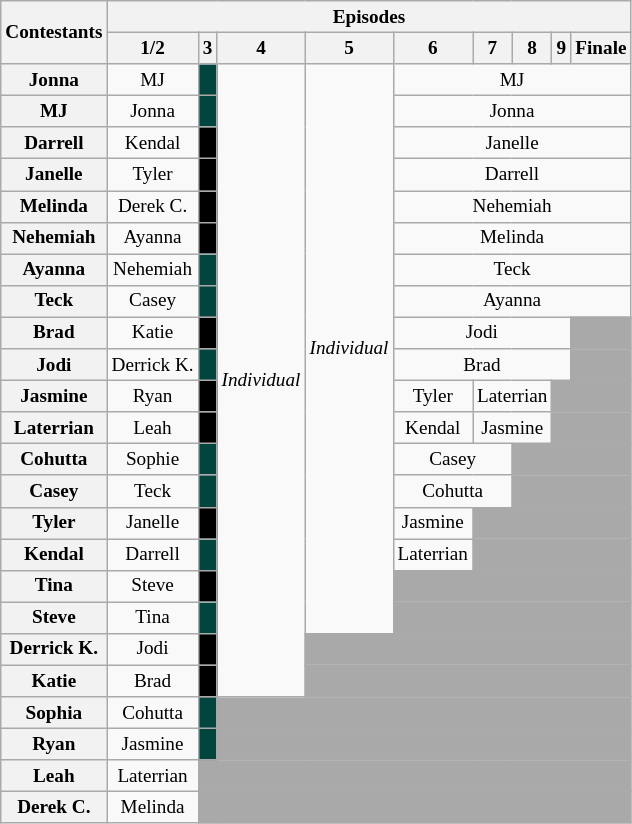<table class="wikitable" style="text-align:center; font-size:80%; white-space:nowrap;">
<tr>
<th rowspan=2>Contestants</th>
<th colspan="9">Episodes</th>
</tr>
<tr>
<th>1/2</th>
<th>3</th>
<th>4</th>
<th>5</th>
<th>6</th>
<th>7</th>
<th>8</th>
<th>9</th>
<th>Finale</th>
</tr>
<tr>
<th>Jonna</th>
<td>MJ</td>
<td bgcolor="#02453f"></td>
<td rowspan ="20"><em>Individual</em></td>
<td rowspan ="18"><em>Individual</em></td>
<td colspan="5">MJ</td>
</tr>
<tr>
<th>MJ</th>
<td>Jonna</td>
<td bgcolor="#02453f"></td>
<td colspan="5">Jonna</td>
</tr>
<tr>
<th>Darrell</th>
<td>Kendal</td>
<td bgcolor="black"></td>
<td colspan="5">Janelle</td>
</tr>
<tr>
<th>Janelle</th>
<td>Tyler</td>
<td bgcolor="black"></td>
<td colspan="5">Darrell</td>
</tr>
<tr>
<th>Melinda</th>
<td>Derek C.</td>
<td bgcolor="black"></td>
<td colspan="5">Nehemiah</td>
</tr>
<tr>
<th>Nehemiah</th>
<td>Ayanna</td>
<td bgcolor="black"></td>
<td colspan="5">Melinda</td>
</tr>
<tr>
<th>Ayanna</th>
<td>Nehemiah</td>
<td bgcolor="#02453f"></td>
<td colspan="5">Teck</td>
</tr>
<tr>
<th>Teck</th>
<td>Casey</td>
<td bgcolor="#02453f"></td>
<td colspan="5">Ayanna</td>
</tr>
<tr>
<th>Brad</th>
<td>Katie</td>
<td bgcolor="black"></td>
<td colspan="4">Jodi</td>
<td bgcolor="darkgray" colspan="1"></td>
</tr>
<tr>
<th>Jodi</th>
<td>Derrick K.</td>
<td bgcolor="#02453f"></td>
<td colspan="4">Brad</td>
<td bgcolor="darkgray" colspan="1"></td>
</tr>
<tr>
<th>Jasmine</th>
<td>Ryan</td>
<td bgcolor="black"></td>
<td>Tyler</td>
<td colspan="2">Laterrian</td>
<td colspan="2" style="background:darkgray"></td>
</tr>
<tr>
<th>Laterrian</th>
<td>Leah</td>
<td bgcolor="black"></td>
<td>Kendal</td>
<td colspan="2">Jasmine</td>
<td colspan="2" style="background:darkgray"></td>
</tr>
<tr>
<th>Cohutta</th>
<td>Sophie</td>
<td bgcolor="#02453f"></td>
<td colspan="2">Casey</td>
<td colspan="3" style="background:darkgray"></td>
</tr>
<tr>
<th>Casey</th>
<td>Teck</td>
<td bgcolor="#02453f"></td>
<td colspan="2">Cohutta</td>
<td colspan="3" style="background:darkgray"></td>
</tr>
<tr>
<th>Tyler</th>
<td>Janelle</td>
<td bgcolor="black"></td>
<td>Jasmine</td>
<td colspan="4" style="background:darkgray"></td>
</tr>
<tr>
<th>Kendal</th>
<td>Darrell</td>
<td bgcolor="#02453f"></td>
<td>Laterrian</td>
<td colspan="4" style="background:darkgray"></td>
</tr>
<tr>
<th>Tina</th>
<td>Steve</td>
<td bgcolor="black"></td>
<td colspan="5" style="background:darkgray"></td>
</tr>
<tr>
<th>Steve</th>
<td>Tina</td>
<td bgcolor="#02453f"></td>
<td colspan="5" style="background:darkgray"></td>
</tr>
<tr>
<th>Derrick K.</th>
<td>Jodi</td>
<td bgcolor="black"></td>
<td colspan="6" style="background:darkgray"></td>
</tr>
<tr>
<th>Katie</th>
<td>Brad</td>
<td bgcolor="black"></td>
<td colspan="6" style="background:darkgray"></td>
</tr>
<tr>
<th>Sophia</th>
<td>Cohutta</td>
<td bgcolor="#02453f"></td>
<td colspan="7" style="background:darkgray"></td>
</tr>
<tr>
<th>Ryan</th>
<td>Jasmine</td>
<td bgcolor="#02453f"></td>
<td colspan="7" style="background:darkgray"></td>
</tr>
<tr>
<th>Leah</th>
<td>Laterrian</td>
<td colspan="8" style="background:darkgray"></td>
</tr>
<tr>
<th>Derek C.</th>
<td>Melinda</td>
<td colspan="8" style="background:darkgray"></td>
</tr>
</table>
